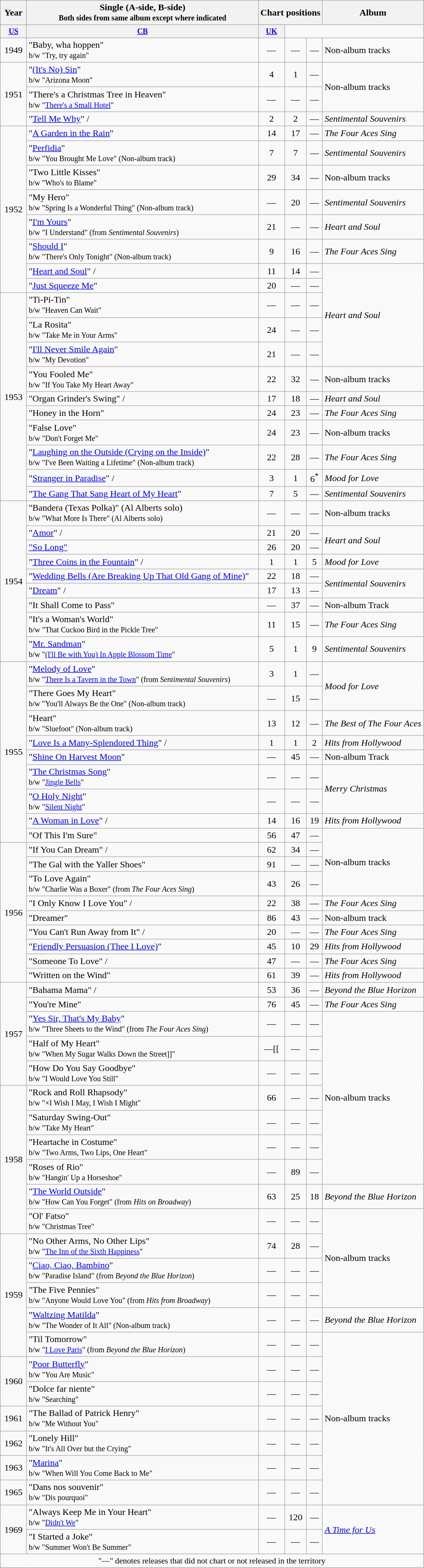<table class="wikitable" style="text-align:center;">
<tr>
<th rowspan="2">Year</th>
<th style="width:400px;" rowspan="2">Single (A-side, B-side)<br><small>Both sides from same album except where indicated</small></th>
<th colspan="3">Chart positions</th>
<th rowspan="2">Album</th>
</tr>
<tr>
</tr>
<tr style="font-size:smaller;">
<th style="width:40px;"><a href='#'>US</a><br></th>
<th style="width:40px;"><a href='#'>CB</a></th>
<th style="width:40px;"><a href='#'>UK</a><br></th>
</tr>
<tr>
<td rowspan="1">1949</td>
<td style="text-align:left;">"Baby, wha hoppen"<br><small>b/w "Try, try again"</small></td>
<td>—</td>
<td>—</td>
<td>—</td>
<td align=left rowspan="1">Non-album tracks</td>
</tr>
<tr>
<td rowspan="3">1951</td>
<td style="text-align:left;">"<a href='#'>(It's No) Sin</a>"<br><small>b/w "Arizona Moon"</small></td>
<td>4</td>
<td>1</td>
<td>—</td>
<td align=left rowspan="2">Non-album tracks</td>
</tr>
<tr>
<td style="text-align:left;">"There's a Christmas Tree in Heaven"<br><small>b/w "<a href='#'>There's a Small Hotel</a>"</small></td>
<td>—</td>
<td>—</td>
<td>—</td>
</tr>
<tr>
<td style="text-align:left;">"<a href='#'>Tell Me Why</a>" /</td>
<td>2</td>
<td>2</td>
<td>—</td>
<td align=left><em>Sentimental Souvenirs</em></td>
</tr>
<tr>
<td rowspan="8">1952</td>
<td style="text-align:left;">"<a href='#'>A Garden in the Rain</a>"</td>
<td>14</td>
<td>17</td>
<td>—</td>
<td align=left><em>The Four Aces Sing</em></td>
</tr>
<tr>
<td style="text-align:left;">"<a href='#'>Perfidia</a>"<br><small>b/w "You Brought Me Love" (Non-album track)</small></td>
<td>7</td>
<td>7</td>
<td>—</td>
<td align=left><em>Sentimental Souvenirs</em></td>
</tr>
<tr>
<td style="text-align:left;">"Two Little Kisses"<br><small>b/w "Who's to Blame" </small></td>
<td>29</td>
<td>34</td>
<td>—</td>
<td align=left>Non-album tracks</td>
</tr>
<tr>
<td style="text-align:left;">"My Hero"<br><small>b/w "Spring Is a Wonderful Thing" (Non-album track)</small></td>
<td>—</td>
<td>20</td>
<td>—</td>
<td align=left><em>Sentimental Souvenirs</em></td>
</tr>
<tr>
<td style="text-align:left;">"<a href='#'>I'm Yours</a>"<br><small>b/w "I Understand" (from <em>Sentimental Souvenirs</em>)</small></td>
<td>21</td>
<td>—</td>
<td>—</td>
<td align=left><em>Heart and Soul</em></td>
</tr>
<tr>
<td style="text-align:left;">"<a href='#'>Should I</a>"<br><small>b/w "There's Only Tonight" (Non-album track)</small></td>
<td>9</td>
<td>16</td>
<td>—</td>
<td align=left><em>The Four Aces Sing</em></td>
</tr>
<tr>
<td style="text-align:left;">"<a href='#'>Heart and Soul</a>" /</td>
<td>11</td>
<td>14</td>
<td>—</td>
<td align=left rowspan="5"><em>Heart and Soul</em></td>
</tr>
<tr>
<td style="text-align:left;">"<a href='#'>Just Squeeze Me</a>"</td>
<td>20</td>
<td>—</td>
<td>—</td>
</tr>
<tr>
<td rowspan="10">1953</td>
<td style="text-align:left;">"Ti-Pi-Tin"<br><small>b/w "Heaven Can Wait"</small></td>
<td>—</td>
<td>—</td>
<td>—</td>
</tr>
<tr>
<td style="text-align:left;">"La Rosita"<br><small>b/w "Take Me in Your Arms"</small></td>
<td>24</td>
<td>—</td>
<td>—</td>
</tr>
<tr>
<td style="text-align:left;">"<a href='#'>I'll Never Smile Again</a>"<br><small>b/w "My Devotion"</small></td>
<td>21</td>
<td>—</td>
<td>—</td>
</tr>
<tr>
<td style="text-align:left;">"You Fooled Me"<br><small>b/w "If You Take My Heart Away"</small></td>
<td>22</td>
<td>32</td>
<td>—</td>
<td align=left>Non-album tracks</td>
</tr>
<tr>
<td style="text-align:left;">"Organ Grinder's Swing" /</td>
<td>17</td>
<td>18</td>
<td>—</td>
<td align=left><em>Heart and Soul</em></td>
</tr>
<tr>
<td style="text-align:left;">"Honey in the Horn"</td>
<td>24</td>
<td>23</td>
<td>—</td>
<td align=left><em>The Four Aces Sing</em></td>
</tr>
<tr>
<td style="text-align:left;">"False Love"<br><small>b/w "Don't Forget Me"</small></td>
<td>24</td>
<td>23</td>
<td>—</td>
<td align=left>Non-album tracks</td>
</tr>
<tr>
<td style="text-align:left;">"<a href='#'>Laughing on the Outside (Crying on the Inside)</a>"<br><small>b/w "I've Been Waiting a Lifetime" (Non-album track)</small></td>
<td>22</td>
<td>28</td>
<td>—</td>
<td align=left><em>The Four Aces Sing</em></td>
</tr>
<tr>
<td style="text-align:left;">"<a href='#'>Stranger in Paradise</a>" /</td>
<td>3</td>
<td>1</td>
<td>6<sup>*</sup></td>
<td align=left><em>Mood for Love</em></td>
</tr>
<tr>
<td style="text-align:left;">"<a href='#'>The Gang That Sang Heart of My Heart</a>"</td>
<td>7</td>
<td>5</td>
<td>—</td>
<td align=left><em>Sentimental Souvenirs</em></td>
</tr>
<tr>
<td rowspan="9">1954</td>
<td style="text-align:left;">"Bandera (Texas Polka)" (Al Alberts solo)<br><small>b/w "What More Is There" (Al Alberts solo)</small></td>
<td>—</td>
<td>—</td>
<td>—</td>
<td align=left>Non-album tracks</td>
</tr>
<tr>
<td style="text-align:left;">"<a href='#'>Amor</a>" /</td>
<td>21</td>
<td>20</td>
<td>—</td>
<td align=left rowspan="2"><em>Heart and Soul</em></td>
</tr>
<tr>
<td style="text-align:left;"><a href='#'>"So Long"</a></td>
<td>26</td>
<td>20</td>
<td>—</td>
</tr>
<tr>
<td style="text-align:left;">"<a href='#'>Three Coins in the Fountain</a>" /</td>
<td>1</td>
<td>1</td>
<td>5</td>
<td align=left><em>Mood for Love</em></td>
</tr>
<tr>
<td style="text-align:left;">"<a href='#'>Wedding Bells (Are Breaking Up That Old Gang of Mine)</a>"</td>
<td>22</td>
<td>18</td>
<td>—</td>
<td align=left rowspan="2"><em>Sentimental Souvenirs</em></td>
</tr>
<tr>
<td style="text-align:left;">"<a href='#'>Dream</a>" /</td>
<td>17</td>
<td>13</td>
<td>—</td>
</tr>
<tr>
<td style="text-align:left;">"It Shall Come to Pass"</td>
<td>—</td>
<td>37</td>
<td>—</td>
<td align=left>Non-album Track</td>
</tr>
<tr>
<td style="text-align:left;">"It's a Woman's World"<br><small>b/w "That Cuckoo Bird in the Pickle Tree"</small></td>
<td>11</td>
<td>15</td>
<td>—</td>
<td align=left><em>The Four Aces Sing</em></td>
</tr>
<tr>
<td style="text-align:left;">"<a href='#'>Mr. Sandman</a>"<br><small>b/w "<a href='#'>(I'll Be with You) In Apple Blossom Time</a>"</small></td>
<td>5</td>
<td>1</td>
<td>9</td>
<td align=left><em>Sentimental Souvenirs</em></td>
</tr>
<tr>
<td rowspan="9">1955</td>
<td style="text-align:left;">"<a href='#'>Melody of Love</a>"<br><small>b/w "<a href='#'>There Is a Tavern in the Town</a>" (from <em>Sentimental Souvenirs</em>)</small></td>
<td>3</td>
<td>1</td>
<td>—</td>
<td align=left rowspan="2"><em>Mood for Love</em></td>
</tr>
<tr>
<td style="text-align:left;">"There Goes My Heart"<br><small>b/w "You'll Always Be the One" (Non-album track)</small></td>
<td>—</td>
<td>15</td>
<td>—</td>
</tr>
<tr>
<td style="text-align:left;">"Heart"<br><small>b/w "Sluefoot" (Non-album track)</small></td>
<td>13</td>
<td>12</td>
<td>—</td>
<td><em>The Best of The Four Aces</em></td>
</tr>
<tr>
<td style="text-align:left;">"<a href='#'>Love Is a Many-Splendored Thing</a>" /</td>
<td>1</td>
<td>1</td>
<td>2</td>
<td align=left><em>Hits from Hollywood</em></td>
</tr>
<tr>
<td style="text-align:left;">"<a href='#'>Shine On Harvest Moon</a>"</td>
<td>—</td>
<td>45</td>
<td>—</td>
<td align=left>Non-album Track</td>
</tr>
<tr>
<td style="text-align:left;">"<a href='#'>The Christmas Song</a>"<br><small>b/w "<a href='#'>Jingle Bells</a>"</small></td>
<td>—</td>
<td>—</td>
<td>—</td>
<td align=left rowspan="2"><em>Merry Christmas</em></td>
</tr>
<tr>
<td style="text-align:left;">"<a href='#'>O Holy Night</a>"<br><small>b/w "<a href='#'>Silent Night</a>"</small></td>
<td>—</td>
<td>—</td>
<td>—</td>
</tr>
<tr>
<td style="text-align:left;">"<a href='#'>A Woman in Love</a>" /</td>
<td>14</td>
<td>16</td>
<td>19</td>
<td align=left><em>Hits from Hollywood</em></td>
</tr>
<tr>
<td style="text-align:left;">"Of This I'm Sure"</td>
<td>56</td>
<td>47</td>
<td>—</td>
<td align=left rowspan="4">Non-album tracks</td>
</tr>
<tr>
<td rowspan="9">1956</td>
<td style="text-align:left;">"If You Can Dream" /</td>
<td>62</td>
<td>34</td>
<td>—</td>
</tr>
<tr>
<td style="text-align:left;">"The Gal with the Yaller Shoes"</td>
<td>91</td>
<td>—</td>
<td>—</td>
</tr>
<tr>
<td style="text-align:left;">"To Love Again"<br><small>b/w "Charlie Was a Boxer" (from <em>The Four Aces Sing</em>)</small></td>
<td>43</td>
<td>26</td>
<td>—</td>
</tr>
<tr>
<td style="text-align:left;">"I Only Know I Love You" /</td>
<td>22</td>
<td>38</td>
<td>—</td>
<td align=left><em>The Four Aces Sing</em></td>
</tr>
<tr>
<td style="text-align:left;">"Dreamer"</td>
<td>86</td>
<td>43</td>
<td>—</td>
<td align=left>Non-album track</td>
</tr>
<tr>
<td style="text-align:left;">"You Can't Run Away from It" /</td>
<td>20</td>
<td>—</td>
<td>—</td>
<td align=left><em>The Four Aces Sing</em></td>
</tr>
<tr>
<td style="text-align:left;">"<a href='#'>Friendly Persuasion (Thee I Love)</a>"</td>
<td>45</td>
<td>10</td>
<td>29</td>
<td align=left><em>Hits from Hollywood</em></td>
</tr>
<tr>
<td style="text-align:left;">"Someone To Love" /</td>
<td>47</td>
<td>—</td>
<td>—</td>
<td align=left><em>The Four Aces Sing</em></td>
</tr>
<tr>
<td style="text-align:left;">"Written on the Wind"</td>
<td>61</td>
<td>39</td>
<td>—</td>
<td align=left><em>Hits from Hollywood</em></td>
</tr>
<tr>
<td rowspan="5">1957</td>
<td style="text-align:left;">"Bahama Mama" /</td>
<td>53</td>
<td>36</td>
<td>—</td>
<td align=left><em>Beyond the Blue Horizon</em></td>
</tr>
<tr>
<td style="text-align:left;">"You're Mine"</td>
<td>76</td>
<td>45</td>
<td>—</td>
<td align=left><em>The Four Aces Sing</em></td>
</tr>
<tr>
<td style="text-align:left;">"<a href='#'>Yes Sir, That's My Baby</a>"<br><small>b/w "Three Sheets to the Wind" (from <em>The Four Aces Sing</em>)</small></td>
<td>—</td>
<td>—</td>
<td>—</td>
<td align=left rowspan="7">Non-album tracks</td>
</tr>
<tr>
<td style="text-align:left;">"Half of My Heart"<br><small>b/w "When My Sugar Walks Down the Street]]"</small></td>
<td>—[[</td>
<td>—</td>
<td>—</td>
</tr>
<tr>
<td style="text-align:left;">"How Do You Say Goodbye"<br><small>b/w "I Would Love You Still"</small></td>
<td>—</td>
<td>—</td>
<td>—</td>
</tr>
<tr>
<td rowspan="6">1958</td>
<td style="text-align:left;">"Rock and Roll Rhapsody"<br><small>b/w "×I Wish I May, I Wish I Might"</small></td>
<td>66</td>
<td>—</td>
<td>—</td>
</tr>
<tr>
<td style="text-align:left;">"Saturday Swing-Out"<br><small>b/w "Take My Heart"</small></td>
<td>—</td>
<td>—</td>
<td>—</td>
</tr>
<tr>
<td style="text-align:left;">"Heartache in Costume"<br><small>b/w "Two Arms, Two Lips, One Heart"</small></td>
<td>—</td>
<td>—</td>
<td>—</td>
</tr>
<tr>
<td style="text-align:left;">"Roses of Rio"<br><small>b/w "Hangin' Up a Horseshoe"</small></td>
<td>—</td>
<td>89</td>
<td>—</td>
</tr>
<tr>
<td style="text-align:left;">"<a href='#'>The World Outside</a>"<br><small>b/w "How Can You Forget" (from <em>Hits on Broadway</em>)</small></td>
<td>63</td>
<td>25</td>
<td>18</td>
<td align=left><em>Beyond the Blue Horizon</em></td>
</tr>
<tr>
<td style="text-align:left;">"Ol' Fatso"<br><small>b/w "Christmas Tree"</small></td>
<td>—</td>
<td>—</td>
<td>—</td>
<td align=left rowspan="4">Non-album tracks</td>
</tr>
<tr>
<td rowspan="5">1959</td>
<td style="text-align:left;">"No Other Arms, No Other Lips"<br><small>b/w "<a href='#'>The Inn of the Sixth Happiness</a>"</small></td>
<td>74</td>
<td>28</td>
<td>—</td>
</tr>
<tr>
<td style="text-align:left;">"<a href='#'>Ciao, Ciao, Bambino</a>"<br><small>b/w "Paradise Island" (from <em>Beyond the Blue Horizon</em>)</small></td>
<td>—</td>
<td>—</td>
<td>—</td>
</tr>
<tr>
<td style="text-align:left;">"The Five Pennies"<br><small>b/w "Anyone Would Love You" (from <em>Hits from Broadway</em>)</small></td>
<td>—</td>
<td>—</td>
<td>—</td>
</tr>
<tr>
<td style="text-align:left;">"<a href='#'>Waltzing Matilda</a>"<br><small>b/w "The Wonder of It All" (Non-album track)</small></td>
<td>—</td>
<td>—</td>
<td>—</td>
<td align=left><em>Beyond the Blue Horizon</em></td>
</tr>
<tr>
<td style="text-align:left;">"Til Tomorrow"<br><small>b/w "<a href='#'>I Love Paris</a>" (from <em>Beyond the Blue Horizon</em>)</small></td>
<td>—</td>
<td>—</td>
<td>—</td>
<td align=left rowspan="7">Non-album tracks</td>
</tr>
<tr>
<td rowspan="2">1960</td>
<td style="text-align:left;">"<a href='#'>Poor Butterfly</a>"<br><small>b/w "You Are Music"</small></td>
<td>—</td>
<td>—</td>
<td>—</td>
</tr>
<tr>
<td style="text-align:left;">"Dolce far niente"<br><small>b/w "Searching"</small></td>
<td>—</td>
<td>—</td>
<td>—</td>
</tr>
<tr>
<td>1961</td>
<td style="text-align:left;">"The Ballad of Patrick Henry"<br><small>b/w "Me Without You"</small></td>
<td>—</td>
<td>—</td>
<td>—</td>
</tr>
<tr>
<td>1962</td>
<td style="text-align:left;">"Lonely Hill"<br><small>b/w "It's All Over but the Crying"</small></td>
<td>—</td>
<td>—</td>
<td>—</td>
</tr>
<tr>
<td>1963</td>
<td style="text-align:left;">"<a href='#'>Marina</a>"<br><small>b/w "When Will You Come Back to Me"</small></td>
<td>—</td>
<td>—</td>
<td>—</td>
</tr>
<tr>
<td>1965</td>
<td style="text-align:left;">"Dans nos souvenir"<br><small>b/w "Dis pourquoi"</small></td>
<td>—</td>
<td>—</td>
<td>—</td>
</tr>
<tr>
<td rowspan="2">1969</td>
<td style="text-align:left;">"Always Keep Me in Your Heart"<br><small>b/w "<a href='#'>Didn't We</a>"</small></td>
<td>—</td>
<td>120</td>
<td>—</td>
<td align=left rowspan="2"><em><a href='#'>A Time for Us</a></em></td>
</tr>
<tr>
<td style="text-align:left;">"I Started a Joke"<br><small>b/w "Summer Won't Be Summer"</small></td>
<td>—</td>
<td>—</td>
<td>—</td>
</tr>
<tr>
<td colspan="6" style="font-size:90%;">"—" denotes releases that did not chart or not released in the territory</td>
</tr>
</table>
